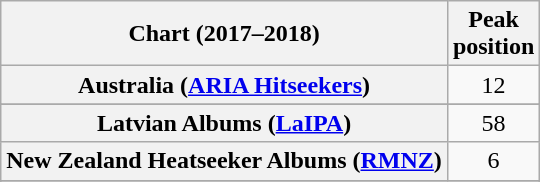<table class="wikitable sortable plainrowheaders" style="text-align:center">
<tr>
<th scope="col">Chart (2017–2018)</th>
<th scope="col">Peak<br> position</th>
</tr>
<tr>
<th scope="row">Australia (<a href='#'>ARIA Hitseekers</a>)</th>
<td>12</td>
</tr>
<tr>
</tr>
<tr>
</tr>
<tr>
</tr>
<tr>
</tr>
<tr>
</tr>
<tr>
</tr>
<tr>
</tr>
<tr>
<th scope="row">Latvian Albums (<a href='#'>LaIPA</a>)</th>
<td>58</td>
</tr>
<tr>
<th scope="row">New Zealand Heatseeker Albums (<a href='#'>RMNZ</a>)</th>
<td>6</td>
</tr>
<tr>
</tr>
<tr>
</tr>
<tr>
</tr>
<tr>
</tr>
</table>
